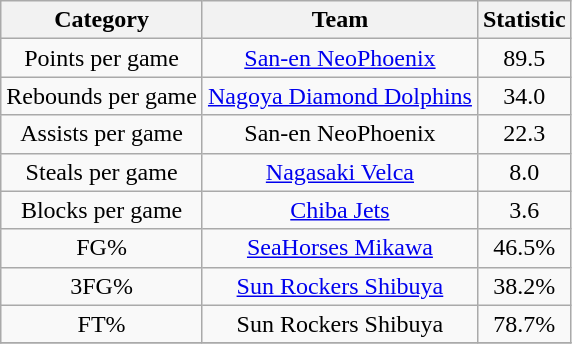<table class="wikitable" style="text-align:center">
<tr>
<th>Category</th>
<th>Team</th>
<th>Statistic</th>
</tr>
<tr>
<td>Points per game</td>
<td><a href='#'>San-en NeoPhoenix</a></td>
<td>89.5</td>
</tr>
<tr>
<td>Rebounds per game</td>
<td><a href='#'>Nagoya Diamond Dolphins</a></td>
<td>34.0</td>
</tr>
<tr>
<td>Assists per game</td>
<td>San-en NeoPhoenix</td>
<td>22.3</td>
</tr>
<tr>
<td>Steals per game</td>
<td><a href='#'>Nagasaki Velca</a></td>
<td>8.0</td>
</tr>
<tr>
<td>Blocks per game</td>
<td><a href='#'>Chiba Jets</a></td>
<td>3.6</td>
</tr>
<tr>
<td>FG%</td>
<td><a href='#'>SeaHorses Mikawa</a></td>
<td>46.5%</td>
</tr>
<tr>
<td>3FG%</td>
<td><a href='#'>Sun Rockers Shibuya</a></td>
<td>38.2%</td>
</tr>
<tr>
<td>FT%</td>
<td>Sun Rockers Shibuya</td>
<td>78.7%</td>
</tr>
<tr>
</tr>
</table>
